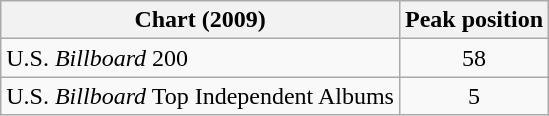<table class="wikitable">
<tr>
<th>Chart (2009)</th>
<th>Peak position</th>
</tr>
<tr>
<td>U.S. <em>Billboard</em> 200</td>
<td style="text-align:center;">58</td>
</tr>
<tr>
<td>U.S. <em>Billboard</em> Top Independent Albums</td>
<td style="text-align:center;">5</td>
</tr>
</table>
